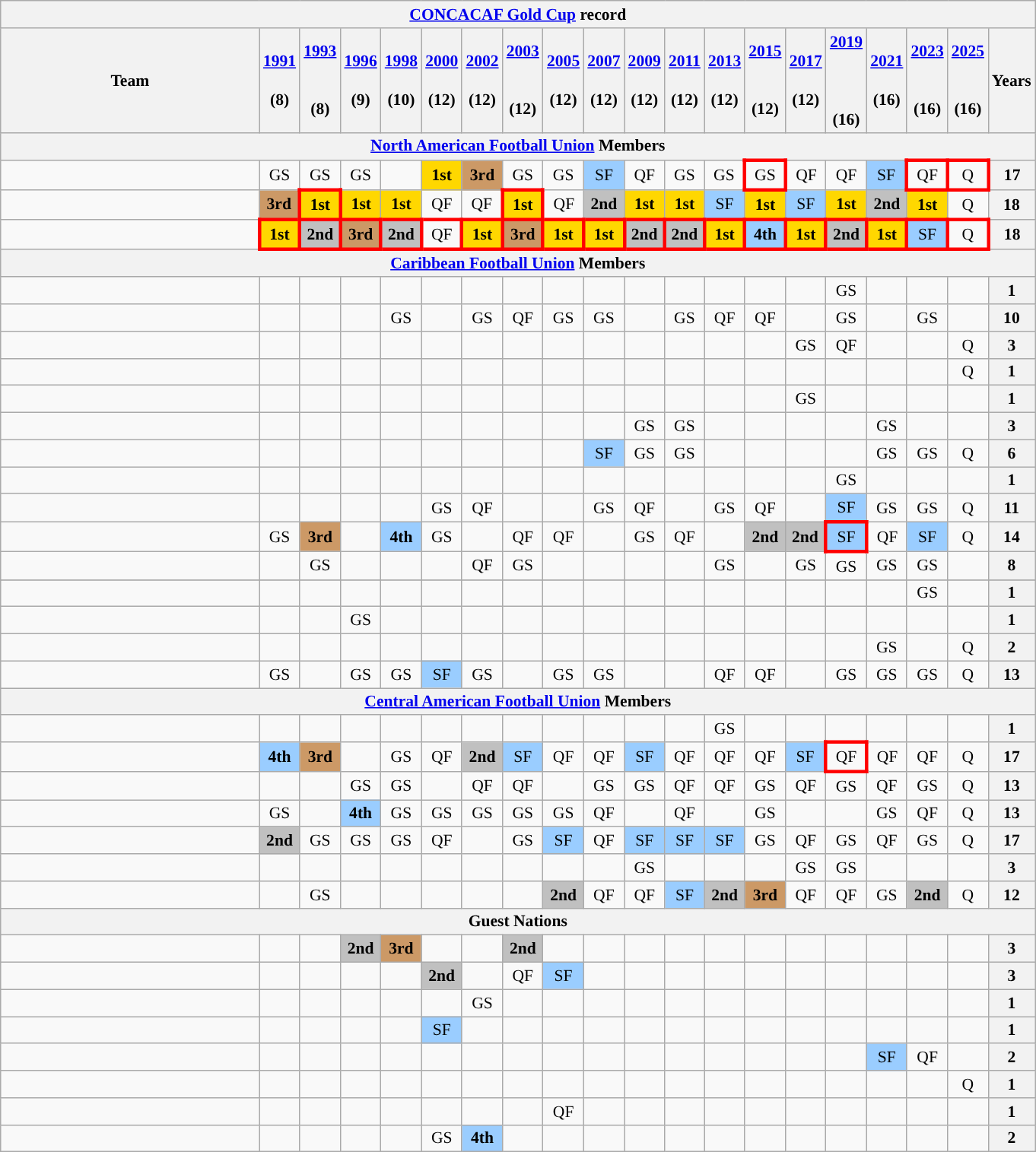<table class="wikitable" style="text-align:center; font-size:90%">
<tr>
<th colspan=20><a href='#'>CONCACAF Gold Cup</a> record</th>
</tr>
<tr>
<th width=220>Team</th>
<th><a href='#'>1991</a><br><br>(8)</th>
<th><a href='#'>1993</a><br><br><br>(8)</th>
<th><a href='#'>1996</a><br><br>(9)</th>
<th><a href='#'>1998</a><br><br>(10)</th>
<th><a href='#'>2000</a><br><br>(12)</th>
<th><a href='#'>2002</a><br><br>(12)</th>
<th><a href='#'>2003</a><br><br><br>(12)</th>
<th><a href='#'>2005</a><br><br>(12)</th>
<th><a href='#'>2007</a><br><br>(12)</th>
<th><a href='#'>2009</a><br><br>(12)</th>
<th><a href='#'>2011</a><br><br>(12)</th>
<th><a href='#'>2013</a><br><br>(12)</th>
<th><a href='#'>2015</a><br><br><br>(12)</th>
<th><a href='#'>2017</a><br><br>(12)</th>
<th><a href='#'>2019</a><br><br><br><br>(16)</th>
<th><a href='#'>2021</a><br><br>(16)</th>
<th><a href='#'>2023</a><br><br><br>(16)</th>
<th><a href='#'>2025</a><br><br><br>(16)</th>
<th>Years</th>
</tr>
<tr>
<th colspan=20><strong><a href='#'>North American Football Union</a> Members</strong></th>
</tr>
<tr>
<td align=left></td>
<td>GS</td>
<td>GS</td>
<td>GS</td>
<td></td>
<td style="background:Gold;"><strong>1st</strong></td>
<td style="background:#c96;"><strong>3rd</strong></td>
<td>GS</td>
<td>GS</td>
<td style="background:#9acdff;">SF</td>
<td>QF</td>
<td>GS</td>
<td>GS</td>
<td style="border: 3px solid red">GS</td>
<td>QF</td>
<td>QF</td>
<td style="background:#9acdff;">SF</td>
<td style="border: 3px solid red">QF</td>
<td style="border: 3px solid red">Q</td>
<th>17</th>
</tr>
<tr>
<td align=left></td>
<td style="background:#c96;"><strong>3rd</strong></td>
<td style="border: 3px solid red" bgcolor=Gold><strong>1st</strong></td>
<td style="background:Gold;"><strong>1st</strong></td>
<td style="background:Gold;"><strong>1st</strong></td>
<td>QF</td>
<td>QF</td>
<td style="border: 3px solid red" bgcolor=Gold><strong>1st</strong></td>
<td>QF</td>
<td style="background:Silver;"><strong>2nd</strong></td>
<td style="background:Gold;"><strong>1st</strong></td>
<td style="background:Gold;"><strong>1st</strong></td>
<td style="background:#9acdff;">SF</td>
<td style="background:Gold;"><strong>1st</strong></td>
<td style="background:#9acdff;">SF</td>
<td style="background:Gold;"><strong>1st</strong></td>
<td style="background:Silver;"><strong>2nd</strong></td>
<td style="background:Gold;"><strong>1st</strong></td>
<td>Q</td>
<th>18</th>
</tr>
<tr>
<td align=left></td>
<td style="border: 3px solid red" bgcolor=Gold><strong>1st</strong></td>
<td style="border: 3px solid red" bgcolor=Silver><strong>2nd</strong></td>
<td style="border: 3px solid red" bgcolor=#c96><strong>3rd</strong></td>
<td style="border: 3px solid red" bgcolor=Silver><strong>2nd</strong></td>
<td style="border: 3px solid red">QF</td>
<td style="border: 3px solid red" bgcolor=Gold><strong>1st</strong></td>
<td style="border: 3px solid red" bgcolor=#c96><strong>3rd</strong></td>
<td style="border: 3px solid red" bgcolor=Gold><strong>1st</strong></td>
<td style="border: 3px solid red" bgcolor=Gold><strong>1st</strong></td>
<td style="border: 3px solid red" bgcolor=Silver><strong>2nd</strong></td>
<td style="border: 3px solid red" bgcolor=Silver><strong>2nd</strong></td>
<td style="border: 3px solid red" bgcolor=Gold><strong>1st</strong></td>
<td style="border: 3px solid red" bgcolor=#9acdff><strong>4th</strong></td>
<td style="border: 3px solid red" bgcolor=Gold><strong>1st</strong></td>
<td style="border: 3px solid red" bgcolor=Silver><strong>2nd</strong></td>
<td style="border: 3px solid red" bgcolor=Gold><strong>1st</strong></td>
<td style="border: 3px solid red" bgcolor=#9acdff>SF</td>
<td style="border: 3px solid red">Q</td>
<th>18</th>
</tr>
<tr>
<th colspan=20><strong><a href='#'>Caribbean Football Union</a> Members</strong></th>
</tr>
<tr>
<td align=left></td>
<td></td>
<td></td>
<td></td>
<td></td>
<td></td>
<td></td>
<td></td>
<td></td>
<td></td>
<td></td>
<td></td>
<td></td>
<td></td>
<td></td>
<td>GS</td>
<td></td>
<td></td>
<td></td>
<th>1</th>
</tr>
<tr>
<td align=left></td>
<td></td>
<td></td>
<td></td>
<td>GS</td>
<td></td>
<td>GS</td>
<td>QF</td>
<td>GS</td>
<td>GS</td>
<td></td>
<td>GS</td>
<td>QF</td>
<td>QF</td>
<td></td>
<td>GS</td>
<td></td>
<td>GS</td>
<td></td>
<th>10</th>
</tr>
<tr>
<td align=left></td>
<td></td>
<td></td>
<td></td>
<td></td>
<td></td>
<td></td>
<td></td>
<td></td>
<td></td>
<td></td>
<td></td>
<td></td>
<td></td>
<td>GS</td>
<td>QF</td>
<td></td>
<td></td>
<td>Q</td>
<th>3</th>
</tr>
<tr>
<td align=left></td>
<td></td>
<td></td>
<td></td>
<td></td>
<td></td>
<td></td>
<td></td>
<td></td>
<td></td>
<td></td>
<td></td>
<td></td>
<td></td>
<td></td>
<td></td>
<td></td>
<td></td>
<td>Q</td>
<th>1</th>
</tr>
<tr>
<td align=left></td>
<td></td>
<td></td>
<td></td>
<td></td>
<td></td>
<td></td>
<td></td>
<td></td>
<td></td>
<td></td>
<td></td>
<td></td>
<td></td>
<td>GS</td>
<td></td>
<td></td>
<td></td>
<td></td>
<th>1</th>
</tr>
<tr>
<td align=left></td>
<td></td>
<td></td>
<td></td>
<td></td>
<td></td>
<td></td>
<td></td>
<td></td>
<td></td>
<td>GS</td>
<td>GS</td>
<td></td>
<td></td>
<td></td>
<td></td>
<td>GS</td>
<td></td>
<td></td>
<th>3</th>
</tr>
<tr>
<td align=left></td>
<td></td>
<td></td>
<td></td>
<td></td>
<td></td>
<td></td>
<td></td>
<td></td>
<td style="background:#9acdff;">SF</td>
<td>GS</td>
<td>GS</td>
<td></td>
<td></td>
<td></td>
<td></td>
<td>GS</td>
<td>GS</td>
<td>Q</td>
<th>6</th>
</tr>
<tr>
<td align=left></td>
<td></td>
<td></td>
<td></td>
<td></td>
<td></td>
<td></td>
<td></td>
<td></td>
<td></td>
<td></td>
<td></td>
<td></td>
<td></td>
<td></td>
<td>GS</td>
<td></td>
<td></td>
<td></td>
<th>1</th>
</tr>
<tr>
<td align=left></td>
<td></td>
<td></td>
<td></td>
<td></td>
<td>GS</td>
<td>QF</td>
<td></td>
<td></td>
<td>GS</td>
<td>QF</td>
<td></td>
<td>GS</td>
<td>QF</td>
<td></td>
<td style="background:#9acdff;">SF</td>
<td>GS</td>
<td>GS</td>
<td>Q</td>
<th>11</th>
</tr>
<tr>
<td align=left></td>
<td>GS</td>
<td style="background:#c96;"><strong>3rd</strong></td>
<td></td>
<td style="background:#9acdff;"><strong>4th</strong></td>
<td>GS</td>
<td></td>
<td>QF</td>
<td>QF</td>
<td></td>
<td>GS</td>
<td>QF</td>
<td></td>
<td style="background:Silver;"><strong>2nd</strong></td>
<td style="background:Silver;"><strong>2nd</strong></td>
<td style="border: 3px solid red" bgcolor=#9acdff>SF</td>
<td>QF</td>
<td style="background:#9acdff;">SF</td>
<td>Q</td>
<th>14</th>
</tr>
<tr>
<td align=left></td>
<td></td>
<td>GS</td>
<td></td>
<td></td>
<td></td>
<td>QF</td>
<td>GS</td>
<td></td>
<td></td>
<td></td>
<td></td>
<td>GS</td>
<td></td>
<td>GS</td>
<td>GS</td>
<td>GS</td>
<td>GS</td>
<td></td>
<th>8</th>
</tr>
<tr>
</tr>
<tr>
<td align=left></td>
<td></td>
<td></td>
<td></td>
<td></td>
<td></td>
<td></td>
<td></td>
<td></td>
<td></td>
<td></td>
<td></td>
<td></td>
<td></td>
<td></td>
<td></td>
<td></td>
<td>GS</td>
<td></td>
<th>1</th>
</tr>
<tr>
<td align=left></td>
<td></td>
<td></td>
<td>GS</td>
<td></td>
<td></td>
<td></td>
<td></td>
<td></td>
<td></td>
<td></td>
<td></td>
<td></td>
<td></td>
<td></td>
<td></td>
<td></td>
<td></td>
<td></td>
<th>1</th>
</tr>
<tr>
<td align=left></td>
<td></td>
<td></td>
<td></td>
<td></td>
<td></td>
<td></td>
<td></td>
<td></td>
<td></td>
<td></td>
<td></td>
<td></td>
<td></td>
<td></td>
<td></td>
<td>GS</td>
<td></td>
<td>Q</td>
<th>2</th>
</tr>
<tr>
<td align=left></td>
<td>GS</td>
<td></td>
<td>GS</td>
<td>GS</td>
<td style="background:#9acdff;">SF</td>
<td>GS</td>
<td></td>
<td>GS</td>
<td>GS</td>
<td></td>
<td></td>
<td>QF</td>
<td>QF</td>
<td></td>
<td>GS</td>
<td>GS</td>
<td>GS</td>
<td>Q</td>
<th>13</th>
</tr>
<tr>
<th colspan=20><strong><a href='#'>Central American Football Union</a> Members</strong></th>
</tr>
<tr>
<td align=left></td>
<td></td>
<td></td>
<td></td>
<td></td>
<td></td>
<td></td>
<td></td>
<td></td>
<td></td>
<td></td>
<td></td>
<td>GS</td>
<td></td>
<td></td>
<td></td>
<td></td>
<td></td>
<td></td>
<th>1</th>
</tr>
<tr>
<td align=left></td>
<td style="background:#9acdff;"><strong>4th</strong></td>
<td style="background:#c96;"><strong>3rd</strong></td>
<td></td>
<td>GS</td>
<td>QF</td>
<td style="background:Silver;"><strong>2nd</strong></td>
<td style="background:#9acdff;">SF</td>
<td>QF</td>
<td>QF</td>
<td style="background:#9acdff;">SF</td>
<td>QF</td>
<td>QF</td>
<td>QF</td>
<td style="background:#9acdff;">SF</td>
<td style="border: 3px solid red">QF</td>
<td>QF</td>
<td>QF</td>
<td>Q</td>
<th>17</th>
</tr>
<tr>
<td align=left></td>
<td></td>
<td></td>
<td>GS</td>
<td>GS</td>
<td></td>
<td>QF</td>
<td>QF</td>
<td></td>
<td>GS</td>
<td>GS</td>
<td>QF</td>
<td>QF</td>
<td>GS</td>
<td>QF</td>
<td>GS</td>
<td>QF</td>
<td>GS</td>
<td>Q</td>
<th>13</th>
</tr>
<tr>
<td align=left></td>
<td>GS</td>
<td></td>
<td style="background:#9acdff;"><strong>4th</strong></td>
<td>GS</td>
<td>GS</td>
<td>GS</td>
<td>GS</td>
<td>GS</td>
<td>QF</td>
<td></td>
<td>QF</td>
<td></td>
<td>GS</td>
<td></td>
<td></td>
<td>GS</td>
<td>QF</td>
<td>Q</td>
<th>13</th>
</tr>
<tr>
<td align=left></td>
<td style="background:Silver;"><strong>2nd</strong></td>
<td>GS</td>
<td>GS</td>
<td>GS</td>
<td>QF</td>
<td></td>
<td>GS</td>
<td style="background:#9acdff;">SF</td>
<td>QF</td>
<td style="background:#9acdff;">SF</td>
<td style="background:#9acdff;">SF</td>
<td style="background:#9acdff;">SF</td>
<td>GS</td>
<td>QF</td>
<td>GS</td>
<td>QF</td>
<td>GS</td>
<td>Q</td>
<th>17</th>
</tr>
<tr>
<td align=left></td>
<td></td>
<td></td>
<td></td>
<td></td>
<td></td>
<td></td>
<td></td>
<td></td>
<td></td>
<td>GS</td>
<td></td>
<td></td>
<td></td>
<td>GS</td>
<td>GS</td>
<td></td>
<td></td>
<td></td>
<th>3</th>
</tr>
<tr>
<td align=left></td>
<td></td>
<td>GS</td>
<td></td>
<td></td>
<td></td>
<td></td>
<td></td>
<td style="background:Silver;"><strong>2nd</strong></td>
<td>QF</td>
<td>QF</td>
<td style="background:#9acdff;">SF</td>
<td style="background:Silver;"><strong>2nd</strong></td>
<td style="background:#c96;"><strong>3rd</strong></td>
<td>QF</td>
<td>QF</td>
<td>GS</td>
<td style="background:Silver;"><strong>2nd</strong></td>
<td>Q</td>
<th>12</th>
</tr>
<tr>
<th colspan=20><strong>Guest Nations</strong></th>
</tr>
<tr>
<td align=left></td>
<td></td>
<td></td>
<td style="background:Silver;"><strong>2nd</strong></td>
<td style="background:#c96;"><strong>3rd</strong></td>
<td></td>
<td></td>
<td style="background:Silver;"><strong>2nd</strong></td>
<td></td>
<td></td>
<td></td>
<td></td>
<td></td>
<td></td>
<td></td>
<td></td>
<td></td>
<td></td>
<td></td>
<th>3</th>
</tr>
<tr>
<td align=left></td>
<td></td>
<td></td>
<td></td>
<td></td>
<td style="background:Silver;"><strong>2nd</strong></td>
<td></td>
<td>QF</td>
<td style="background:#9acdff;">SF</td>
<td></td>
<td></td>
<td></td>
<td></td>
<td></td>
<td></td>
<td></td>
<td></td>
<td></td>
<td></td>
<th>3</th>
</tr>
<tr>
<td align=left></td>
<td></td>
<td></td>
<td></td>
<td></td>
<td></td>
<td>GS</td>
<td></td>
<td></td>
<td></td>
<td></td>
<td></td>
<td></td>
<td></td>
<td></td>
<td></td>
<td></td>
<td></td>
<td></td>
<th>1</th>
</tr>
<tr>
<td align=left></td>
<td></td>
<td></td>
<td></td>
<td></td>
<td style="background:#9acdff;">SF</td>
<td></td>
<td></td>
<td></td>
<td></td>
<td></td>
<td></td>
<td></td>
<td></td>
<td></td>
<td></td>
<td></td>
<td></td>
<td></td>
<th>1</th>
</tr>
<tr>
<td align="left"></td>
<td></td>
<td></td>
<td></td>
<td></td>
<td></td>
<td></td>
<td></td>
<td></td>
<td></td>
<td></td>
<td></td>
<td></td>
<td></td>
<td></td>
<td></td>
<td style="background:#9acdff;">SF</td>
<td>QF</td>
<td></td>
<th>2</th>
</tr>
<tr>
<td align=left></td>
<td></td>
<td></td>
<td></td>
<td></td>
<td></td>
<td></td>
<td></td>
<td></td>
<td></td>
<td></td>
<td></td>
<td></td>
<td></td>
<td></td>
<td></td>
<td></td>
<td></td>
<td>Q</td>
<th>1</th>
</tr>
<tr>
<td align=left></td>
<td></td>
<td></td>
<td></td>
<td></td>
<td></td>
<td></td>
<td></td>
<td>QF</td>
<td></td>
<td></td>
<td></td>
<td></td>
<td></td>
<td></td>
<td></td>
<td></td>
<td></td>
<td></td>
<th>1</th>
</tr>
<tr>
<td align=left></td>
<td></td>
<td></td>
<td></td>
<td></td>
<td>GS</td>
<td style="background:#9acdff;"><strong>4th</strong></td>
<td></td>
<td></td>
<td></td>
<td></td>
<td></td>
<td></td>
<td></td>
<td></td>
<td></td>
<td></td>
<td></td>
<td></td>
<th>2</th>
</tr>
</table>
